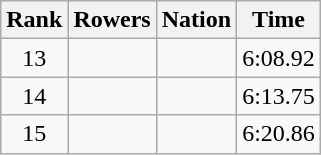<table class="wikitable sortable" style="text-align:center">
<tr>
<th>Rank</th>
<th>Rowers</th>
<th>Nation</th>
<th>Time</th>
</tr>
<tr>
<td>13</td>
<td align=left data-sort-value="Harris, Mike"></td>
<td align=left></td>
<td>6:08.92</td>
</tr>
<tr>
<td>14</td>
<td align=left data-sort-value="Schuster, Günther"></td>
<td align=left></td>
<td>6:13.75</td>
</tr>
<tr>
<td>15</td>
<td align=left data-sort-value="Hultén, Fredrik"></td>
<td align=left></td>
<td>6:20.86</td>
</tr>
</table>
